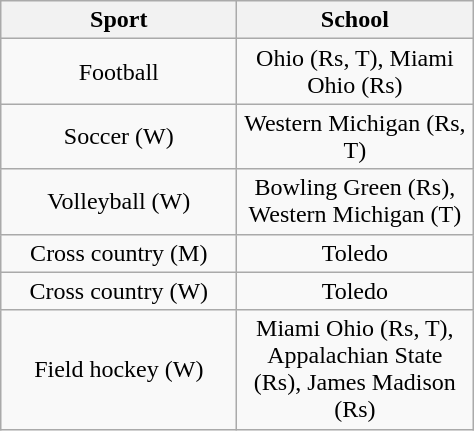<table class="wikitable" style="text-align: center">
<tr>
<th style="width:150px;">Sport</th>
<th style="width:150px;">School</th>
</tr>
<tr>
<td>Football</td>
<td>Ohio (Rs, T), Miami Ohio (Rs)</td>
</tr>
<tr>
<td>Soccer (W)</td>
<td>Western Michigan (Rs, T)</td>
</tr>
<tr>
<td>Volleyball (W)</td>
<td>Bowling Green (Rs), Western Michigan (T)</td>
</tr>
<tr>
<td>Cross country (M)</td>
<td>Toledo</td>
</tr>
<tr>
<td>Cross country (W)</td>
<td>Toledo</td>
</tr>
<tr>
<td>Field hockey (W)</td>
<td>Miami Ohio (Rs, T), Appalachian State (Rs), James Madison (Rs)</td>
</tr>
</table>
